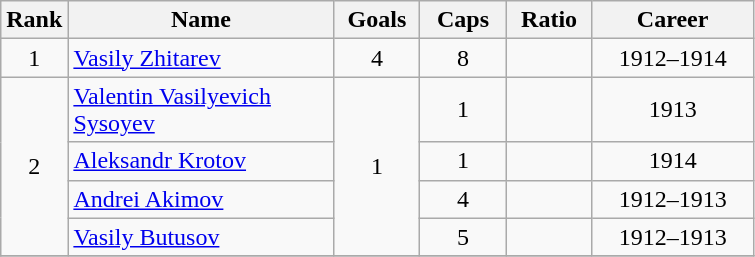<table class="wikitable sortable"  style="text-align:center;">
<tr>
<th width="30">Rank</th>
<th style="width:170px;">Name</th>
<th width="50">Goals</th>
<th width="50">Caps</th>
<th width="50">Ratio</th>
<th style="width:100px;">Career</th>
</tr>
<tr>
<td>1</td>
<td style="text-align: left;"><a href='#'>Vasily Zhitarev</a></td>
<td>4</td>
<td>8</td>
<td></td>
<td>1912–1914</td>
</tr>
<tr>
<td rowspan=4>2</td>
<td style="text-align: left;"><a href='#'>Valentin Vasilyevich Sysoyev</a></td>
<td rowspan=4>1</td>
<td>1</td>
<td></td>
<td>1913</td>
</tr>
<tr>
<td style="text-align: left;"><a href='#'>Aleksandr Krotov</a></td>
<td>1</td>
<td></td>
<td>1914</td>
</tr>
<tr>
<td style="text-align: left;"><a href='#'>Andrei Akimov</a></td>
<td>4</td>
<td></td>
<td>1912–1913</td>
</tr>
<tr>
<td style="text-align: left;"><a href='#'>Vasily Butusov</a></td>
<td>5</td>
<td></td>
<td>1912–1913</td>
</tr>
<tr>
</tr>
</table>
